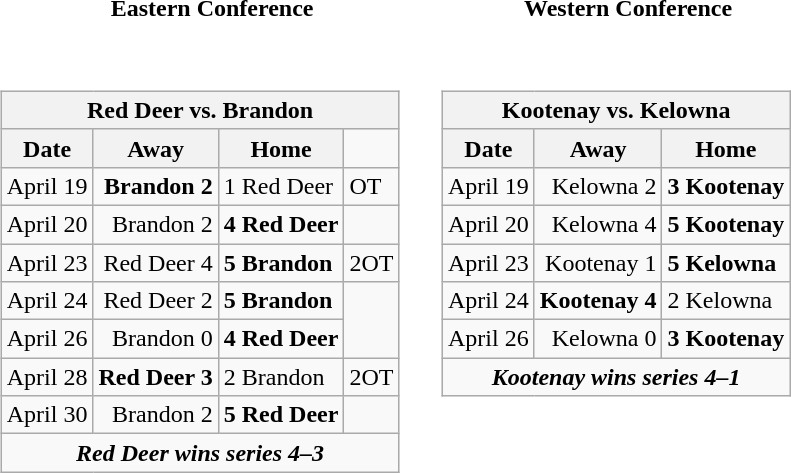<table cellspacing="10">
<tr>
<th>Eastern Conference</th>
<th>Western Conference</th>
</tr>
<tr>
<td valign="top"><br><table class="wikitable">
<tr>
<th bgcolor="#DDDDDD" colspan="4">Red Deer vs. Brandon</th>
</tr>
<tr>
<th>Date</th>
<th>Away</th>
<th>Home</th>
</tr>
<tr>
<td>April 19</td>
<td align="right"><strong>Brandon 2</strong></td>
<td>1 Red Deer</td>
<td>OT</td>
</tr>
<tr>
<td>April 20</td>
<td align="right">Brandon 2</td>
<td><strong>4 Red Deer</strong></td>
</tr>
<tr>
<td>April 23</td>
<td align="right">Red Deer 4</td>
<td><strong>5 Brandon</strong></td>
<td>2OT</td>
</tr>
<tr>
<td>April 24</td>
<td align="right">Red Deer 2</td>
<td><strong>5 Brandon</strong></td>
</tr>
<tr>
<td>April 26</td>
<td align="right">Brandon 0</td>
<td><strong>4 Red Deer</strong></td>
</tr>
<tr>
<td>April 28</td>
<td align="right"><strong>Red Deer 3</strong></td>
<td>2 Brandon</td>
<td>2OT</td>
</tr>
<tr>
<td>April 30</td>
<td align="right">Brandon 2</td>
<td><strong>5 Red Deer</strong></td>
</tr>
<tr align="center">
<td colspan="4"><strong><em>Red Deer wins series 4–3</em></strong></td>
</tr>
</table>
</td>
<td valign="top"><br><table class="wikitable">
<tr>
<th bgcolor="#DDDDDD" colspan="4">Kootenay vs. Kelowna</th>
</tr>
<tr>
<th>Date</th>
<th>Away</th>
<th>Home</th>
</tr>
<tr>
<td>April 19</td>
<td align="right">Kelowna 2</td>
<td><strong>3 Kootenay</strong></td>
</tr>
<tr>
<td>April 20</td>
<td align="right">Kelowna 4</td>
<td><strong>5 Kootenay</strong></td>
</tr>
<tr>
<td>April 23</td>
<td align="right">Kootenay 1</td>
<td><strong>5 Kelowna</strong></td>
</tr>
<tr>
<td>April 24</td>
<td align="right"><strong>Kootenay 4</strong></td>
<td>2 Kelowna</td>
</tr>
<tr>
<td>April 26</td>
<td align="right">Kelowna 0</td>
<td><strong>3 Kootenay</strong></td>
</tr>
<tr align="center">
<td colspan="4"><strong><em>Kootenay wins series 4–1</em></strong></td>
</tr>
</table>
</td>
</tr>
</table>
